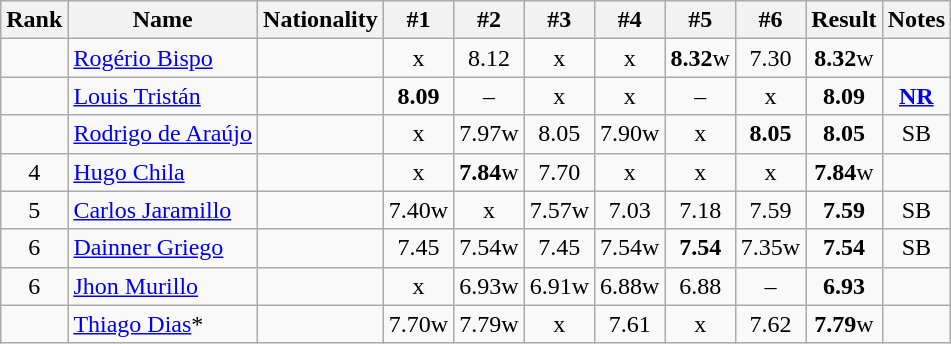<table class="wikitable sortable" style="text-align:center">
<tr>
<th>Rank</th>
<th>Name</th>
<th>Nationality</th>
<th>#1</th>
<th>#2</th>
<th>#3</th>
<th>#4</th>
<th>#5</th>
<th>#6</th>
<th>Result</th>
<th>Notes</th>
</tr>
<tr>
<td></td>
<td align=left><a href='#'>Rogério Bispo</a></td>
<td align=left></td>
<td>x</td>
<td>8.12</td>
<td>x</td>
<td>x</td>
<td><strong>8.32</strong>w</td>
<td>7.30</td>
<td><strong>8.32</strong>w</td>
<td></td>
</tr>
<tr>
<td></td>
<td align=left><a href='#'>Louis Tristán</a></td>
<td align=left></td>
<td><strong>8.09</strong></td>
<td>–</td>
<td>x</td>
<td>x</td>
<td>–</td>
<td>x</td>
<td><strong>8.09</strong></td>
<td><strong><a href='#'>NR</a></strong></td>
</tr>
<tr>
<td></td>
<td align=left><a href='#'>Rodrigo de Araújo</a></td>
<td align=left></td>
<td>x</td>
<td>7.97w</td>
<td>8.05</td>
<td>7.90w</td>
<td>x</td>
<td><strong>8.05</strong></td>
<td><strong>8.05</strong></td>
<td>SB</td>
</tr>
<tr>
<td>4</td>
<td align=left><a href='#'>Hugo Chila</a></td>
<td align=left></td>
<td>x</td>
<td><strong>7.84</strong>w</td>
<td>7.70</td>
<td>x</td>
<td>x</td>
<td>x</td>
<td><strong>7.84</strong>w</td>
<td></td>
</tr>
<tr>
<td>5</td>
<td align=left><a href='#'>Carlos Jaramillo</a></td>
<td align=left></td>
<td>7.40w</td>
<td>x</td>
<td>7.57w</td>
<td>7.03</td>
<td>7.18</td>
<td>7.59</td>
<td><strong>7.59</strong></td>
<td>SB</td>
</tr>
<tr>
<td>6</td>
<td align=left><a href='#'>Dainner Griego</a></td>
<td align=left></td>
<td>7.45</td>
<td>7.54w</td>
<td>7.45</td>
<td>7.54w</td>
<td><strong>7.54</strong></td>
<td>7.35w</td>
<td><strong>7.54</strong></td>
<td>SB</td>
</tr>
<tr>
<td>6</td>
<td align=left><a href='#'>Jhon Murillo</a></td>
<td align=left></td>
<td>x</td>
<td>6.93w</td>
<td>6.91w</td>
<td>6.88w</td>
<td>6.88</td>
<td>–</td>
<td><strong>6.93</strong></td>
<td></td>
</tr>
<tr>
<td></td>
<td align=left><a href='#'>Thiago Dias</a>*</td>
<td align=left></td>
<td>7.70w</td>
<td>7.79w</td>
<td>x</td>
<td>7.61</td>
<td>x</td>
<td>7.62</td>
<td><strong>7.79</strong>w</td>
<td></td>
</tr>
</table>
